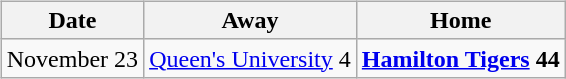<table cellspacing="10">
<tr>
<td valign="top"><br><table class="wikitable">
<tr>
<th>Date</th>
<th>Away</th>
<th>Home</th>
</tr>
<tr>
<td>November 23</td>
<td><a href='#'>Queen's University</a> 4</td>
<td><strong><a href='#'>Hamilton Tigers</a> 44</strong></td>
</tr>
</table>
</td>
</tr>
</table>
